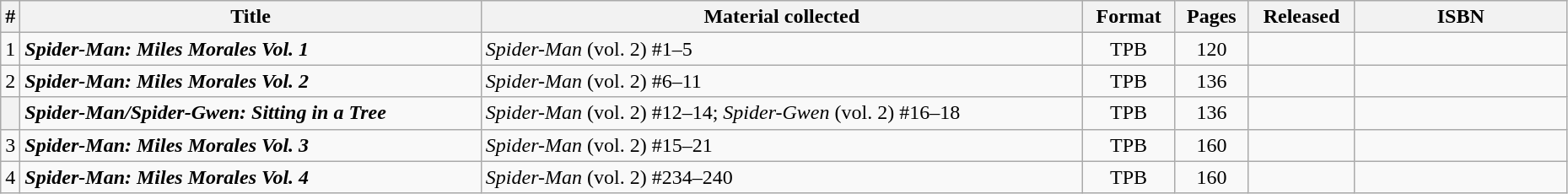<table class="wikitable sortable" width=98%>
<tr>
<th width=4px>#</th>
<th>Title</th>
<th>Material collected</th>
<th class="unsortable">Format</th>
<th>Pages</th>
<th>Released</th>
<th class="unsortable" style="width: 10em;">ISBN</th>
</tr>
<tr>
<td>1</td>
<td><strong><em>Spider-Man: Miles Morales Vol. 1</em></strong></td>
<td><em>Spider-Man</em> (vol. 2) #1–5</td>
<td style="text-align: center;">TPB</td>
<td style="text-align: center;">120</td>
<td></td>
<td></td>
</tr>
<tr>
<td>2</td>
<td><strong><em>Spider-Man: Miles Morales Vol. 2</em></strong></td>
<td><em>Spider-Man</em> (vol. 2) #6–11</td>
<td style="text-align: center;">TPB</td>
<td style="text-align: center;">136</td>
<td></td>
<td></td>
</tr>
<tr>
<th style="background-color: light grey;"></th>
<td><strong><em>Spider-Man/Spider-Gwen: Sitting in a Tree</em></strong></td>
<td><em>Spider-Man</em> (vol. 2) #12–14; <em>Spider-Gwen</em> (vol. 2) #16–18</td>
<td style="text-align: center;">TPB</td>
<td style="text-align: center;">136</td>
<td></td>
<td></td>
</tr>
<tr>
<td>3</td>
<td><strong><em>Spider-Man: Miles Morales Vol. 3</em></strong></td>
<td><em>Spider-Man</em> (vol. 2) #15–21</td>
<td style="text-align: center;">TPB</td>
<td style="text-align: center;">160</td>
<td></td>
<td></td>
</tr>
<tr>
<td>4</td>
<td><strong><em>Spider-Man: Miles Morales Vol. 4</em></strong></td>
<td><em>Spider-Man</em> (vol. 2) #234–240</td>
<td style="text-align: center;">TPB</td>
<td style="text-align: center;">160</td>
<td></td>
<td></td>
</tr>
</table>
